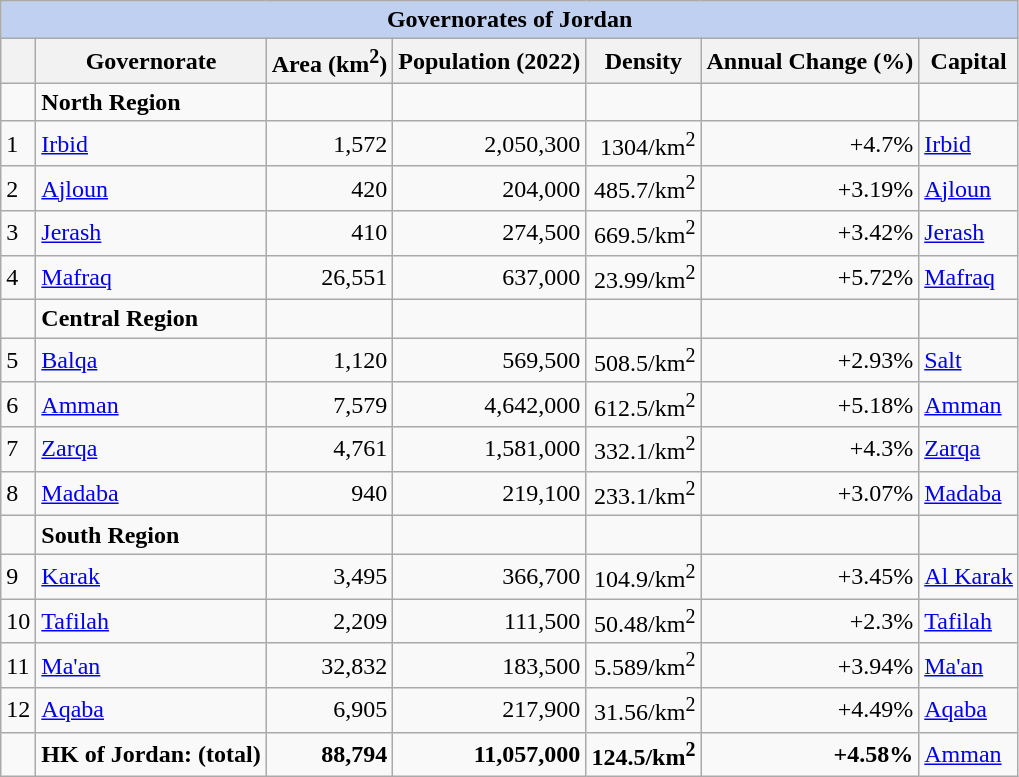<table class="wikitable sortable">
<tr>
<th colspan="10" style="background:#c0d0f0;" align="center">Governorates of Jordan</th>
</tr>
<tr>
<th></th>
<th>Governorate</th>
<th>Area (km<sup>2</sup>)</th>
<th>Population (2022)</th>
<th>Density</th>
<th>Annual Change (%)</th>
<th>Capital</th>
</tr>
<tr>
<td></td>
<td><strong>North Region</strong></td>
<td></td>
<td></td>
<td></td>
<td></td>
<td></td>
</tr>
<tr>
<td>1</td>
<td><a href='#'>Irbid</a></td>
<td align=right>1,572</td>
<td align=right>2,050,300</td>
<td align="right">1304/km<sup>2</sup></td>
<td align=right>+4.7%</td>
<td><a href='#'>Irbid</a></td>
</tr>
<tr>
<td>2</td>
<td><a href='#'>Ajloun</a></td>
<td align=right>420</td>
<td align=right>204,000</td>
<td align="right">485.7/km<sup>2</sup></td>
<td align=right>+3.19%</td>
<td><a href='#'>Ajloun</a></td>
</tr>
<tr>
<td>3</td>
<td><a href='#'>Jerash</a></td>
<td align=right>410</td>
<td align=right>274,500</td>
<td align="right">669.5/km<sup>2</sup></td>
<td align=right>+3.42%</td>
<td><a href='#'>Jerash</a></td>
</tr>
<tr>
<td>4</td>
<td><a href='#'>Mafraq</a></td>
<td align=right>26,551</td>
<td align=right>637,000</td>
<td align="right">23.99/km<sup>2</sup></td>
<td align=right>+5.72%</td>
<td><a href='#'>Mafraq</a></td>
</tr>
<tr>
<td></td>
<td><strong>Central Region</strong></td>
<td></td>
<td></td>
<td></td>
<td></td>
<td></td>
</tr>
<tr>
<td>5</td>
<td><a href='#'>Balqa</a></td>
<td align="right">1,120</td>
<td align="right">569,500</td>
<td align="right">508.5/km<sup>2</sup></td>
<td align="right">+2.93%</td>
<td><a href='#'>Salt</a></td>
</tr>
<tr>
<td>6</td>
<td><a href='#'>Amman</a></td>
<td align="right">7,579</td>
<td align="right">4,642,000</td>
<td align="right">612.5/km<sup>2</sup></td>
<td align="right">+5.18%</td>
<td><a href='#'>Amman</a></td>
</tr>
<tr>
<td>7</td>
<td><a href='#'>Zarqa</a></td>
<td align="right">4,761</td>
<td align="right">1,581,000</td>
<td align="right">332.1/km<sup>2</sup></td>
<td align="right">+4.3%</td>
<td><a href='#'>Zarqa</a></td>
</tr>
<tr>
<td>8</td>
<td><a href='#'>Madaba</a></td>
<td align="right">940</td>
<td align="right">219,100</td>
<td align="right">233.1/km<sup>2</sup></td>
<td align="right">+3.07%</td>
<td><a href='#'>Madaba</a></td>
</tr>
<tr>
<td></td>
<td><strong>South Region</strong></td>
<td></td>
<td></td>
<td></td>
<td></td>
<td></td>
</tr>
<tr>
<td>9</td>
<td><a href='#'>Karak</a></td>
<td align="right">3,495</td>
<td align="right">366,700</td>
<td align="right">104.9/km<sup>2</sup></td>
<td align="right">+3.45%</td>
<td><a href='#'>Al Karak</a></td>
</tr>
<tr>
<td>10</td>
<td><a href='#'>Tafilah</a></td>
<td align="right">2,209</td>
<td align="right">111,500</td>
<td align="right">50.48/km<sup>2</sup></td>
<td align="right">+2.3%</td>
<td><a href='#'>Tafilah</a></td>
</tr>
<tr>
<td>11</td>
<td><a href='#'>Ma'an</a></td>
<td align="right">32,832</td>
<td align="right">183,500</td>
<td align="right">5.589/km<sup>2</sup></td>
<td align="right">+3.94%</td>
<td><a href='#'>Ma'an</a></td>
</tr>
<tr>
<td>12</td>
<td><a href='#'>Aqaba</a></td>
<td align="right">6,905</td>
<td align="right">217,900</td>
<td align="right">31.56/km<sup>2</sup></td>
<td align="right">+4.49%</td>
<td><a href='#'>Aqaba</a></td>
</tr>
<tr>
<td></td>
<td><strong>HK of Jordan: (total)</strong></td>
<td align="right"><strong>88,794</strong></td>
<td align="right"><strong>11,057,000</strong></td>
<td align="right"><strong>124.5/km<sup>2</sup></strong></td>
<td align="right"><strong>+4.58%</strong></td>
<td><a href='#'>Amman</a></td>
</tr>
</table>
